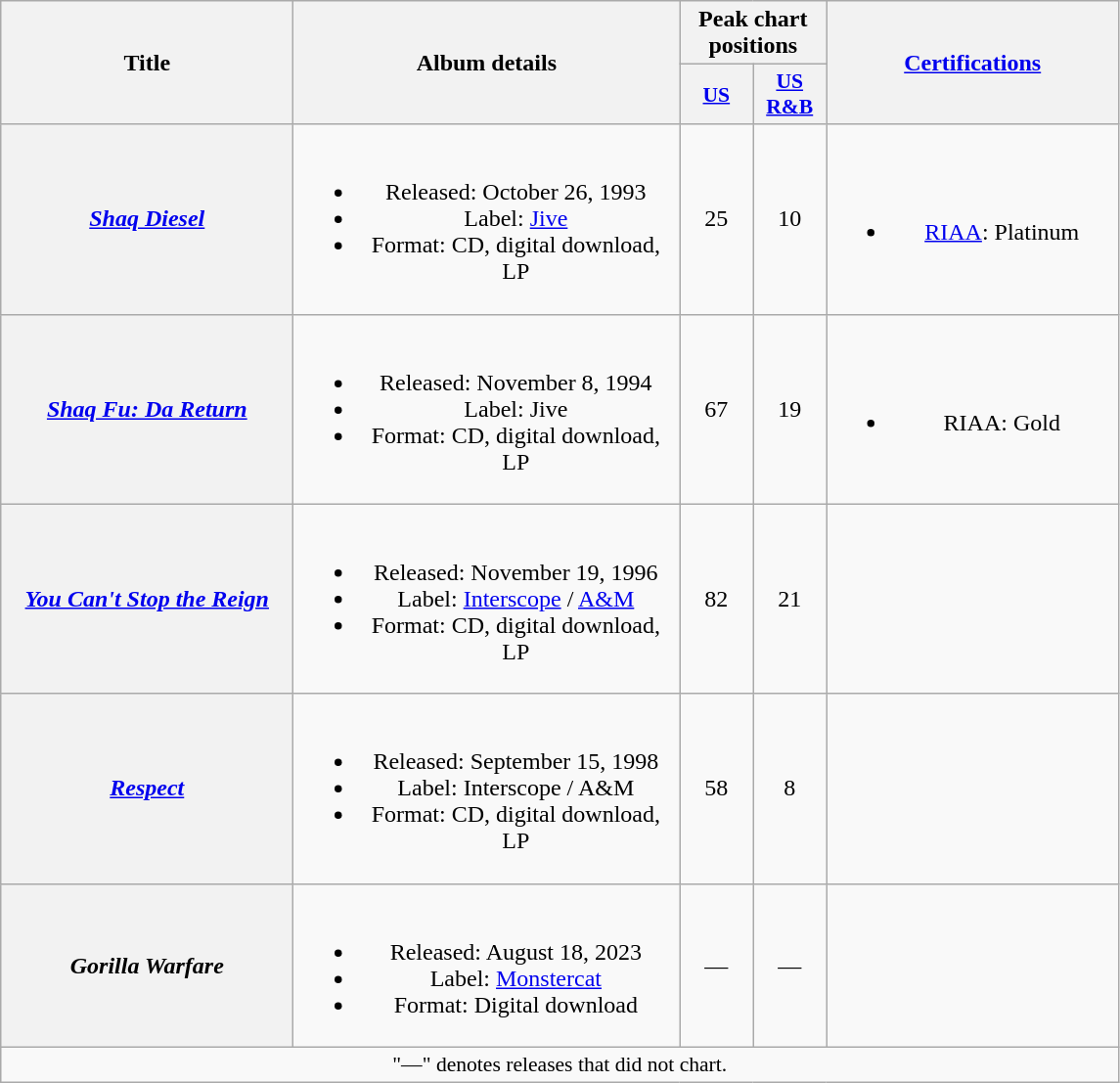<table class="wikitable plainrowheaders" style="text-align:center;">
<tr>
<th scope="col" rowspan="2" style="width:12em;">Title</th>
<th scope="col" rowspan="2" style="width:16em;">Album details</th>
<th scope="col" colspan="2">Peak chart positions</th>
<th scope="col" rowspan="2" style="width:12em;"><a href='#'>Certifications</a></th>
</tr>
<tr>
<th scope="col" style="width:3em;font-size:90%;"><a href='#'>US</a><br></th>
<th scope="col" style="width:3em;font-size:90%;"><a href='#'>US R&B</a><br></th>
</tr>
<tr>
<th scope="row"><em><a href='#'>Shaq Diesel</a></em></th>
<td><br><ul><li>Released: October 26, 1993</li><li>Label: <a href='#'>Jive</a></li><li>Format: CD, digital download, LP</li></ul></td>
<td>25</td>
<td>10</td>
<td><br><ul><li><a href='#'>RIAA</a>: Platinum</li></ul></td>
</tr>
<tr>
<th scope="row"><em><a href='#'>Shaq Fu: Da Return</a></em></th>
<td><br><ul><li>Released: November 8, 1994</li><li>Label: Jive</li><li>Format: CD, digital download, LP</li></ul></td>
<td>67</td>
<td>19</td>
<td><br><ul><li>RIAA: Gold</li></ul></td>
</tr>
<tr>
<th scope="row"><em><a href='#'>You Can't Stop the Reign</a></em></th>
<td><br><ul><li>Released: November 19, 1996</li><li>Label: <a href='#'>Interscope</a> / <a href='#'>A&M</a></li><li>Format: CD, digital download, LP</li></ul></td>
<td>82</td>
<td>21</td>
<td></td>
</tr>
<tr>
<th scope="row"><em><a href='#'>Respect</a></em></th>
<td><br><ul><li>Released: September 15, 1998</li><li>Label: Interscope / A&M</li><li>Format: CD, digital download, LP</li></ul></td>
<td>58</td>
<td>8</td>
<td></td>
</tr>
<tr>
<th scope="row"><em>Gorilla Warfare</em></th>
<td><br><ul><li>Released: August 18, 2023</li><li>Label: <a href='#'>Monstercat</a></li><li>Format: Digital download</li></ul></td>
<td>—</td>
<td>—</td>
<td></td>
</tr>
<tr>
<td colspan="5" style="font-size:90%">"—" denotes releases that did not chart.</td>
</tr>
</table>
